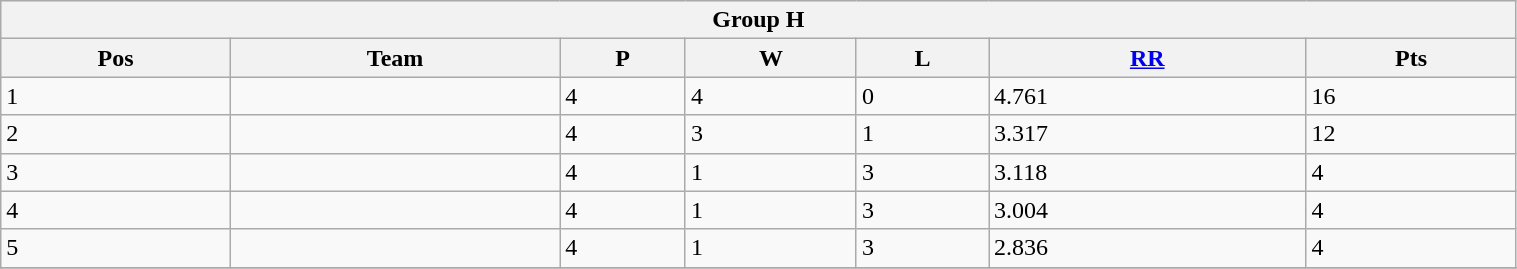<table class="wikitable" width="80%">
<tr bgcolor="#efefef">
<th colspan=7>Group H</th>
</tr>
<tr bgcolor="#efefef">
<th>Pos</th>
<th>Team</th>
<th>P</th>
<th>W</th>
<th>L</th>
<th><a href='#'>RR</a></th>
<th>Pts</th>
</tr>
<tr>
<td>1</td>
<td></td>
<td>4</td>
<td>4</td>
<td>0</td>
<td>4.761</td>
<td>16</td>
</tr>
<tr>
<td>2</td>
<td></td>
<td>4</td>
<td>3</td>
<td>1</td>
<td>3.317</td>
<td>12</td>
</tr>
<tr>
<td>3</td>
<td></td>
<td>4</td>
<td>1</td>
<td>3</td>
<td>3.118</td>
<td>4</td>
</tr>
<tr>
<td>4</td>
<td></td>
<td>4</td>
<td>1</td>
<td>3</td>
<td>3.004</td>
<td>4</td>
</tr>
<tr>
<td>5</td>
<td></td>
<td>4</td>
<td>1</td>
<td>3</td>
<td>2.836</td>
<td>4</td>
</tr>
<tr>
</tr>
</table>
